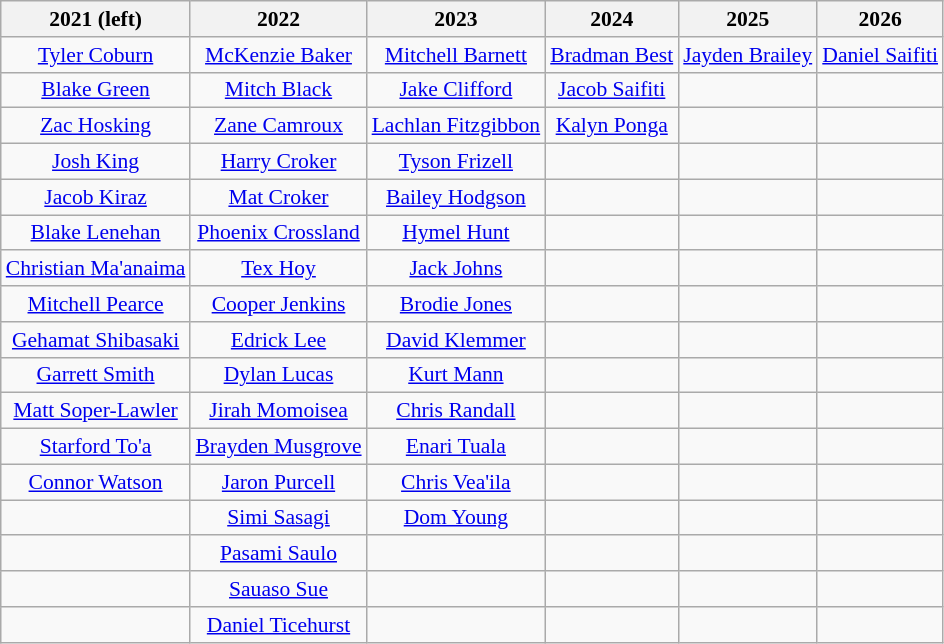<table class="wikitable" style="text-align: center; font-size:90%">
<tr>
<th>2021 (left)</th>
<th>2022</th>
<th>2023</th>
<th>2024</th>
<th>2025</th>
<th>2026</th>
</tr>
<tr>
<td><a href='#'>Tyler Coburn</a></td>
<td><a href='#'>McKenzie Baker</a></td>
<td><a href='#'>Mitchell Barnett</a></td>
<td><a href='#'>Bradman Best</a></td>
<td><a href='#'>Jayden Brailey</a></td>
<td><a href='#'>Daniel Saifiti</a></td>
</tr>
<tr>
<td><a href='#'>Blake Green</a></td>
<td><a href='#'>Mitch Black</a></td>
<td><a href='#'>Jake Clifford</a></td>
<td><a href='#'>Jacob Saifiti</a></td>
<td></td>
<td></td>
</tr>
<tr>
<td><a href='#'>Zac Hosking</a></td>
<td><a href='#'>Zane Camroux</a></td>
<td><a href='#'>Lachlan Fitzgibbon</a></td>
<td><a href='#'>Kalyn Ponga</a></td>
<td></td>
<td></td>
</tr>
<tr>
<td><a href='#'>Josh King</a></td>
<td><a href='#'>Harry Croker</a></td>
<td><a href='#'>Tyson Frizell</a></td>
<td></td>
<td></td>
<td></td>
</tr>
<tr>
<td><a href='#'>Jacob Kiraz</a></td>
<td><a href='#'>Mat Croker</a></td>
<td><a href='#'>Bailey Hodgson</a></td>
<td></td>
<td></td>
</tr>
<tr>
<td><a href='#'>Blake Lenehan</a></td>
<td><a href='#'>Phoenix Crossland</a></td>
<td><a href='#'>Hymel Hunt</a></td>
<td></td>
<td></td>
<td></td>
</tr>
<tr>
<td><a href='#'>Christian Ma'anaima</a></td>
<td><a href='#'>Tex Hoy</a></td>
<td><a href='#'>Jack Johns</a></td>
<td></td>
<td></td>
<td></td>
</tr>
<tr>
<td><a href='#'>Mitchell Pearce</a></td>
<td><a href='#'>Cooper Jenkins</a></td>
<td><a href='#'>Brodie Jones</a></td>
<td></td>
<td></td>
<td></td>
</tr>
<tr>
<td><a href='#'>Gehamat Shibasaki</a></td>
<td><a href='#'>Edrick Lee</a></td>
<td><a href='#'>David Klemmer</a></td>
<td></td>
<td></td>
<td></td>
</tr>
<tr>
<td><a href='#'>Garrett Smith</a></td>
<td><a href='#'>Dylan Lucas</a></td>
<td><a href='#'>Kurt Mann</a></td>
<td></td>
<td></td>
<td></td>
</tr>
<tr>
<td><a href='#'>Matt Soper-Lawler</a></td>
<td><a href='#'>Jirah Momoisea</a></td>
<td><a href='#'>Chris Randall</a></td>
<td></td>
<td></td>
<td></td>
</tr>
<tr>
<td><a href='#'>Starford To'a</a></td>
<td><a href='#'>Brayden Musgrove</a></td>
<td><a href='#'>Enari Tuala</a></td>
<td></td>
<td></td>
<td></td>
</tr>
<tr>
<td><a href='#'>Connor Watson</a></td>
<td><a href='#'>Jaron Purcell</a></td>
<td><a href='#'>Chris Vea'ila</a></td>
<td></td>
<td></td>
</tr>
<tr>
<td></td>
<td><a href='#'>Simi Sasagi</a></td>
<td><a href='#'>Dom Young</a></td>
<td></td>
<td></td>
<td></td>
</tr>
<tr>
<td></td>
<td><a href='#'>Pasami Saulo</a></td>
<td></td>
<td></td>
<td></td>
<td></td>
</tr>
<tr>
<td></td>
<td><a href='#'>Sauaso Sue</a></td>
<td></td>
<td></td>
<td></td>
<td></td>
</tr>
<tr>
<td></td>
<td><a href='#'>Daniel Ticehurst</a></td>
<td></td>
<td></td>
<td></td>
<td></td>
</tr>
</table>
